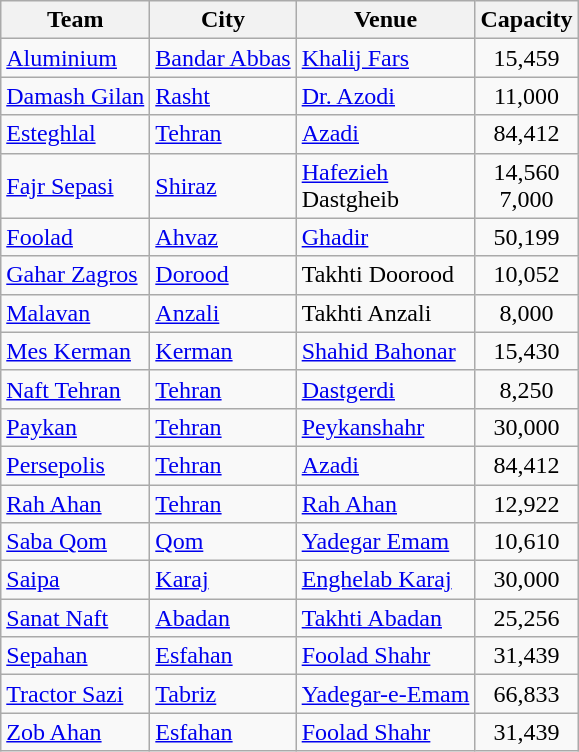<table class="wikitable sortable">
<tr>
<th>Team</th>
<th>City</th>
<th>Venue</th>
<th>Capacity</th>
</tr>
<tr>
<td><a href='#'>Aluminium</a></td>
<td><a href='#'>Bandar Abbas</a></td>
<td><a href='#'>Khalij Fars</a></td>
<td style="text-align:center;">15,459</td>
</tr>
<tr>
<td><a href='#'>Damash Gilan</a></td>
<td><a href='#'>Rasht</a></td>
<td><a href='#'>Dr. Azodi</a></td>
<td style="text-align:center;">11,000</td>
</tr>
<tr>
<td><a href='#'>Esteghlal</a></td>
<td><a href='#'>Tehran</a></td>
<td><a href='#'>Azadi</a></td>
<td style="text-align:center;">84,412</td>
</tr>
<tr>
<td><a href='#'>Fajr Sepasi</a></td>
<td><a href='#'>Shiraz</a></td>
<td><a href='#'>Hafezieh</a><br>Dastgheib</td>
<td style="text-align:center;">14,560<br>7,000</td>
</tr>
<tr>
<td><a href='#'>Foolad</a></td>
<td><a href='#'>Ahvaz</a></td>
<td><a href='#'>Ghadir</a></td>
<td style="text-align:center;">50,199</td>
</tr>
<tr>
<td><a href='#'>Gahar Zagros</a></td>
<td><a href='#'>Dorood</a></td>
<td>Takhti Doorood</td>
<td style="text-align:center;">10,052</td>
</tr>
<tr>
<td><a href='#'>Malavan</a></td>
<td><a href='#'>Anzali</a></td>
<td>Takhti Anzali</td>
<td style="text-align:center;">8,000</td>
</tr>
<tr>
<td><a href='#'>Mes Kerman</a></td>
<td><a href='#'>Kerman</a></td>
<td><a href='#'>Shahid Bahonar</a></td>
<td style="text-align:center;">15,430</td>
</tr>
<tr>
<td><a href='#'>Naft Tehran</a></td>
<td><a href='#'>Tehran</a></td>
<td><a href='#'>Dastgerdi</a></td>
<td style="text-align:center;">8,250</td>
</tr>
<tr>
<td><a href='#'>Paykan</a></td>
<td><a href='#'>Tehran</a></td>
<td><a href='#'>Peykanshahr</a></td>
<td style="text-align:center;">30,000</td>
</tr>
<tr>
<td><a href='#'>Persepolis</a></td>
<td><a href='#'>Tehran</a></td>
<td><a href='#'>Azadi</a></td>
<td style="text-align:center;">84,412</td>
</tr>
<tr>
<td><a href='#'>Rah Ahan</a></td>
<td><a href='#'>Tehran</a></td>
<td><a href='#'>Rah Ahan</a></td>
<td style="text-align:center;">12,922</td>
</tr>
<tr>
<td><a href='#'>Saba Qom</a></td>
<td><a href='#'>Qom</a></td>
<td><a href='#'>Yadegar Emam</a></td>
<td style="text-align:center;">10,610</td>
</tr>
<tr>
<td><a href='#'>Saipa</a></td>
<td><a href='#'>Karaj</a></td>
<td><a href='#'>Enghelab Karaj</a></td>
<td style="text-align:center;">30,000</td>
</tr>
<tr>
<td><a href='#'>Sanat Naft</a></td>
<td><a href='#'>Abadan</a></td>
<td><a href='#'>Takhti Abadan</a></td>
<td style="text-align:center;">25,256</td>
</tr>
<tr>
<td><a href='#'>Sepahan</a></td>
<td><a href='#'>Esfahan</a></td>
<td><a href='#'>Foolad Shahr</a></td>
<td style="text-align:center;">31,439</td>
</tr>
<tr>
<td><a href='#'>Tractor Sazi</a></td>
<td><a href='#'>Tabriz</a></td>
<td><a href='#'>Yadegar-e-Emam</a></td>
<td style="text-align:center;">66,833</td>
</tr>
<tr>
<td><a href='#'>Zob Ahan</a></td>
<td><a href='#'>Esfahan</a></td>
<td><a href='#'>Foolad Shahr</a></td>
<td style="text-align:center;">31,439</td>
</tr>
</table>
